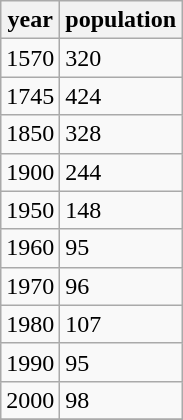<table class="wikitable">
<tr>
<th>year</th>
<th>population</th>
</tr>
<tr>
<td>1570</td>
<td>320</td>
</tr>
<tr>
<td>1745</td>
<td>424</td>
</tr>
<tr>
<td>1850</td>
<td>328</td>
</tr>
<tr>
<td>1900</td>
<td>244</td>
</tr>
<tr>
<td>1950</td>
<td>148</td>
</tr>
<tr>
<td>1960</td>
<td>95</td>
</tr>
<tr>
<td>1970</td>
<td>96</td>
</tr>
<tr>
<td>1980</td>
<td>107</td>
</tr>
<tr>
<td>1990</td>
<td>95</td>
</tr>
<tr>
<td>2000</td>
<td>98</td>
</tr>
<tr>
</tr>
</table>
